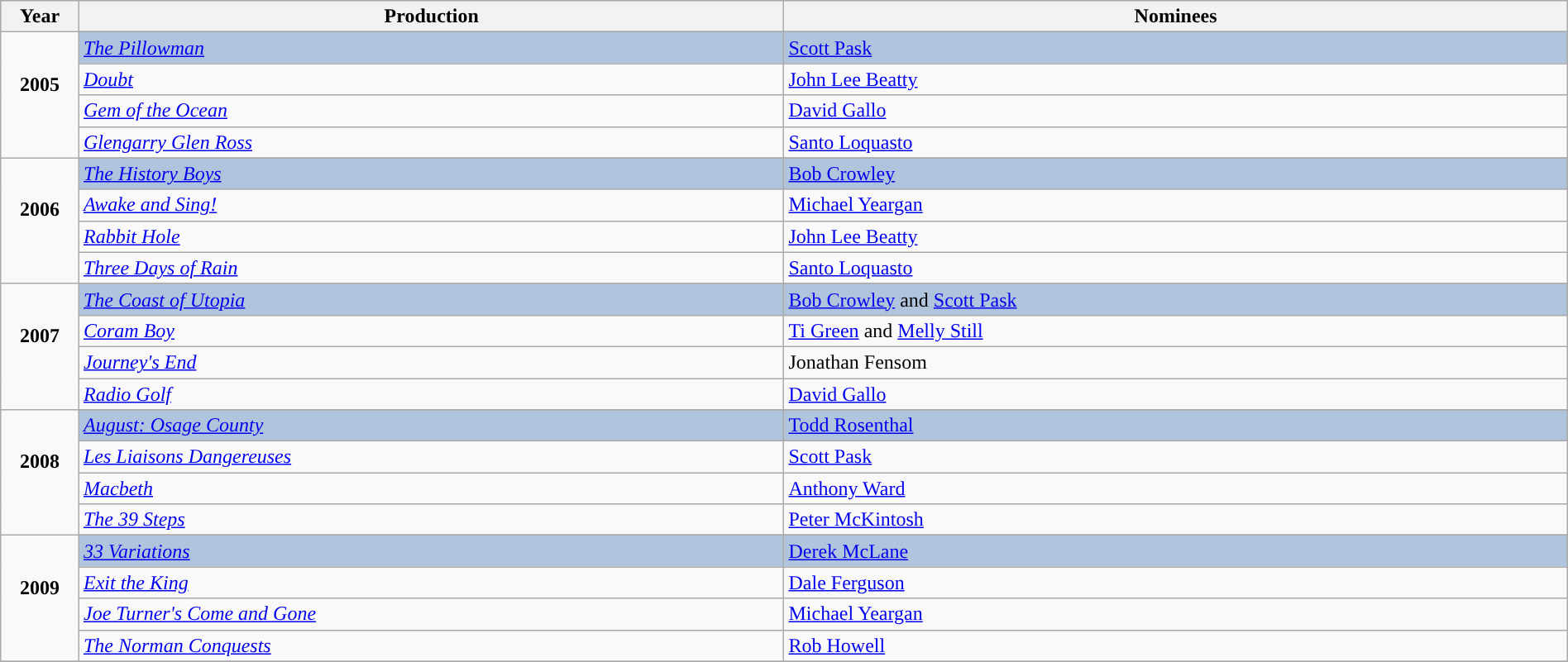<table class="wikitable" style="width:100%;">
<tr style="background:#bebebe;">
<th style="width:5%;">Year</th>
<th style="width:45%;”">Production</th>
<th style="width:50%;”">Nominees</th>
</tr>
<tr>
<td rowspan="5" align="center"><strong>2005</strong><br><br></td>
</tr>
<tr style="background:#B0C4DE">
<td><em><a href='#'>The Pillowman</a></em></td>
<td><a href='#'>Scott Pask</a></td>
</tr>
<tr>
<td><em><a href='#'>Doubt</a></em></td>
<td><a href='#'>John Lee Beatty</a></td>
</tr>
<tr>
<td><em><a href='#'>Gem of the Ocean</a></em></td>
<td><a href='#'>David Gallo</a></td>
</tr>
<tr>
<td><em><a href='#'>Glengarry Glen Ross</a></em></td>
<td><a href='#'>Santo Loquasto</a></td>
</tr>
<tr>
<td rowspan="5" align="center"><strong>2006</strong><br><br></td>
</tr>
<tr style="background:#B0C4DE">
<td><em><a href='#'>The History Boys</a></em></td>
<td><a href='#'>Bob Crowley</a></td>
</tr>
<tr>
<td><em><a href='#'>Awake and Sing!</a></em></td>
<td><a href='#'>Michael Yeargan</a></td>
</tr>
<tr>
<td><em><a href='#'>Rabbit Hole</a></em></td>
<td><a href='#'>John Lee Beatty</a></td>
</tr>
<tr>
<td><em><a href='#'>Three Days of Rain</a></em></td>
<td><a href='#'>Santo Loquasto</a></td>
</tr>
<tr>
<td rowspan="5" align="center"><strong>2007</strong><br><br></td>
</tr>
<tr style="background:#B0C4DE">
<td><em><a href='#'>The Coast of Utopia</a></em></td>
<td><a href='#'>Bob Crowley</a> and <a href='#'>Scott Pask</a></td>
</tr>
<tr>
<td><em><a href='#'>Coram Boy</a></em></td>
<td><a href='#'>Ti Green</a> and <a href='#'>Melly Still</a></td>
</tr>
<tr>
<td><em><a href='#'>Journey's End</a></em></td>
<td>Jonathan Fensom</td>
</tr>
<tr>
<td><em><a href='#'>Radio Golf</a></em></td>
<td><a href='#'>David Gallo</a></td>
</tr>
<tr>
<td rowspan="5" align="center"><strong>2008</strong><br><br></td>
</tr>
<tr style="background:#B0C4DE">
<td><em><a href='#'>August: Osage County</a></em></td>
<td><a href='#'>Todd Rosenthal</a></td>
</tr>
<tr>
<td><em><a href='#'>Les Liaisons Dangereuses</a></em></td>
<td><a href='#'>Scott Pask</a></td>
</tr>
<tr>
<td><em><a href='#'>Macbeth</a></em></td>
<td><a href='#'>Anthony Ward</a></td>
</tr>
<tr>
<td><em><a href='#'>The 39 Steps</a></em></td>
<td><a href='#'>Peter McKintosh</a></td>
</tr>
<tr>
<td rowspan="5" align="center"><strong>2009</strong><br><br></td>
</tr>
<tr style="background:#B0C4DE">
<td><em><a href='#'>33 Variations</a></em></td>
<td><a href='#'>Derek McLane</a></td>
</tr>
<tr>
<td><em><a href='#'>Exit the King</a></em></td>
<td><a href='#'>Dale Ferguson</a></td>
</tr>
<tr>
<td><em><a href='#'>Joe Turner's Come and Gone</a></em></td>
<td><a href='#'>Michael Yeargan</a></td>
</tr>
<tr>
<td><em><a href='#'>The Norman Conquests</a></em></td>
<td><a href='#'>Rob Howell</a></td>
</tr>
<tr>
</tr>
</table>
